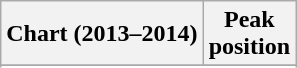<table class="wikitable sortable plainrowheaders" style="text-align:center;">
<tr>
<th>Chart (2013–2014)</th>
<th>Peak<br>position</th>
</tr>
<tr>
</tr>
<tr>
</tr>
<tr>
</tr>
</table>
